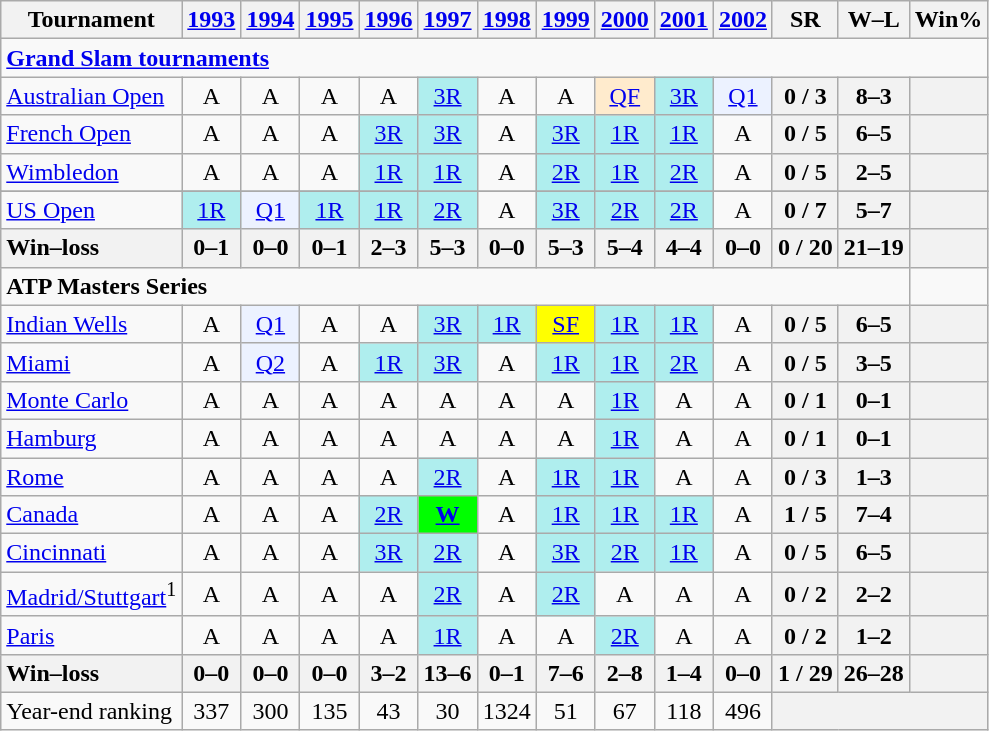<table class=wikitable style=text-align:center>
<tr>
<th>Tournament</th>
<th><a href='#'>1993</a></th>
<th><a href='#'>1994</a></th>
<th><a href='#'>1995</a></th>
<th><a href='#'>1996</a></th>
<th><a href='#'>1997</a></th>
<th><a href='#'>1998</a></th>
<th><a href='#'>1999</a></th>
<th><a href='#'>2000</a></th>
<th><a href='#'>2001</a></th>
<th><a href='#'>2002</a></th>
<th>SR</th>
<th>W–L</th>
<th>Win%</th>
</tr>
<tr>
<td colspan=25 style=text-align:left><a href='#'><strong>Grand Slam tournaments</strong></a></td>
</tr>
<tr>
<td align=left><a href='#'>Australian Open</a></td>
<td>A</td>
<td>A</td>
<td>A</td>
<td>A</td>
<td bgcolor=afeeee><a href='#'>3R</a></td>
<td>A</td>
<td>A</td>
<td bgcolor=ffebcd><a href='#'>QF</a></td>
<td bgcolor=afeeee><a href='#'>3R</a></td>
<td bgcolor=ecf2ff><a href='#'>Q1</a></td>
<th>0 / 3</th>
<th>8–3</th>
<th></th>
</tr>
<tr>
<td align=left><a href='#'>French Open</a></td>
<td>A</td>
<td>A</td>
<td>A</td>
<td bgcolor=afeeee><a href='#'>3R</a></td>
<td bgcolor=afeeee><a href='#'>3R</a></td>
<td>A</td>
<td bgcolor=afeeee><a href='#'>3R</a></td>
<td bgcolor=afeeee><a href='#'>1R</a></td>
<td bgcolor=afeeee><a href='#'>1R</a></td>
<td>A</td>
<th>0 / 5</th>
<th>6–5</th>
<th></th>
</tr>
<tr>
<td align=left><a href='#'>Wimbledon</a></td>
<td>A</td>
<td>A</td>
<td>A</td>
<td bgcolor=afeeee><a href='#'>1R</a></td>
<td bgcolor=afeeee><a href='#'>1R</a></td>
<td>A</td>
<td bgcolor=afeeee><a href='#'>2R</a></td>
<td bgcolor=afeeee><a href='#'>1R</a></td>
<td bgcolor=afeeee><a href='#'>2R</a></td>
<td>A</td>
<th>0 / 5</th>
<th>2–5</th>
<th></th>
</tr>
<tr>
</tr>
<tr>
<td align=left><a href='#'>US Open</a></td>
<td bgcolor=afeeee><a href='#'>1R</a></td>
<td bgcolor=ecf2ff><a href='#'>Q1</a></td>
<td bgcolor=afeeee><a href='#'>1R</a></td>
<td bgcolor=afeeee><a href='#'>1R</a></td>
<td bgcolor=afeeee><a href='#'>2R</a></td>
<td>A</td>
<td bgcolor=afeeee><a href='#'>3R</a></td>
<td bgcolor=afeeee><a href='#'>2R</a></td>
<td bgcolor=afeeee><a href='#'>2R</a></td>
<td>A</td>
<th>0 / 7</th>
<th>5–7</th>
<th></th>
</tr>
<tr>
<th style=text-align:left>Win–loss</th>
<th>0–1</th>
<th>0–0</th>
<th>0–1</th>
<th>2–3</th>
<th>5–3</th>
<th>0–0</th>
<th>5–3</th>
<th>5–4</th>
<th>4–4</th>
<th>0–0</th>
<th>0 / 20</th>
<th>21–19</th>
<th></th>
</tr>
<tr>
<td colspan=13 align=left><strong>ATP Masters Series</strong></td>
</tr>
<tr>
<td align=left><a href='#'>Indian Wells</a></td>
<td>A</td>
<td bgcolor=ecf2ff><a href='#'>Q1</a></td>
<td>A</td>
<td>A</td>
<td bgcolor=afeeee><a href='#'>3R</a></td>
<td bgcolor=afeeee><a href='#'>1R</a></td>
<td bgcolor=yellow><a href='#'>SF</a></td>
<td bgcolor=afeeee><a href='#'>1R</a></td>
<td bgcolor=afeeee><a href='#'>1R</a></td>
<td>A</td>
<th>0 / 5</th>
<th>6–5</th>
<th></th>
</tr>
<tr>
<td align=left><a href='#'>Miami</a></td>
<td>A</td>
<td bgcolor=ecf2ff><a href='#'>Q2</a></td>
<td>A</td>
<td bgcolor=afeeee><a href='#'>1R</a></td>
<td bgcolor=afeeee><a href='#'>3R</a></td>
<td>A</td>
<td bgcolor=afeeee><a href='#'>1R</a></td>
<td bgcolor=afeeee><a href='#'>1R</a></td>
<td bgcolor=afeeee><a href='#'>2R</a></td>
<td>A</td>
<th>0 / 5</th>
<th>3–5</th>
<th></th>
</tr>
<tr>
<td align=left><a href='#'>Monte Carlo</a></td>
<td>A</td>
<td>A</td>
<td>A</td>
<td>A</td>
<td>A</td>
<td>A</td>
<td>A</td>
<td bgcolor=afeeee><a href='#'>1R</a></td>
<td>A</td>
<td>A</td>
<th>0 / 1</th>
<th>0–1</th>
<th></th>
</tr>
<tr>
<td align=left><a href='#'>Hamburg</a></td>
<td>A</td>
<td>A</td>
<td>A</td>
<td>A</td>
<td>A</td>
<td>A</td>
<td>A</td>
<td bgcolor=afeeee><a href='#'>1R</a></td>
<td>A</td>
<td>A</td>
<th>0 / 1</th>
<th>0–1</th>
<th></th>
</tr>
<tr>
<td align=left><a href='#'>Rome</a></td>
<td>A</td>
<td>A</td>
<td>A</td>
<td>A</td>
<td bgcolor=afeeee><a href='#'>2R</a></td>
<td>A</td>
<td bgcolor=afeeee><a href='#'>1R</a></td>
<td bgcolor=afeeee><a href='#'>1R</a></td>
<td>A</td>
<td>A</td>
<th>0 / 3</th>
<th>1–3</th>
<th></th>
</tr>
<tr>
<td align=left><a href='#'>Canada</a></td>
<td>A</td>
<td>A</td>
<td>A</td>
<td bgcolor=afeeee><a href='#'>2R</a></td>
<td bgcolor=lime><a href='#'><strong>W</strong></a></td>
<td>A</td>
<td bgcolor=afeeee><a href='#'>1R</a></td>
<td bgcolor=afeeee><a href='#'>1R</a></td>
<td bgcolor=afeeee><a href='#'>1R</a></td>
<td>A</td>
<th>1 / 5</th>
<th>7–4</th>
<th></th>
</tr>
<tr>
<td align=left><a href='#'>Cincinnati</a></td>
<td>A</td>
<td>A</td>
<td>A</td>
<td bgcolor=afeeee><a href='#'>3R</a></td>
<td bgcolor=afeeee><a href='#'>2R</a></td>
<td>A</td>
<td bgcolor=afeeee><a href='#'>3R</a></td>
<td bgcolor=afeeee><a href='#'>2R</a></td>
<td bgcolor=afeeee><a href='#'>1R</a></td>
<td>A</td>
<th>0 / 5</th>
<th>6–5</th>
<th></th>
</tr>
<tr>
<td align=left><a href='#'>Madrid/Stuttgart</a><sup>1</sup></td>
<td>A</td>
<td>A</td>
<td>A</td>
<td>A</td>
<td bgcolor=afeeee><a href='#'>2R</a></td>
<td>A</td>
<td bgcolor=afeeee><a href='#'>2R</a></td>
<td>A</td>
<td>A</td>
<td>A</td>
<th>0 / 2</th>
<th>2–2</th>
<th></th>
</tr>
<tr>
<td align=left><a href='#'>Paris</a></td>
<td>A</td>
<td>A</td>
<td>A</td>
<td>A</td>
<td bgcolor=afeeee><a href='#'>1R</a></td>
<td>A</td>
<td>A</td>
<td bgcolor=afeeee><a href='#'>2R</a></td>
<td>A</td>
<td>A</td>
<th>0 / 2</th>
<th>1–2</th>
<th></th>
</tr>
<tr>
<th style=text-align:left>Win–loss</th>
<th>0–0</th>
<th>0–0</th>
<th>0–0</th>
<th>3–2</th>
<th>13–6</th>
<th>0–1</th>
<th>7–6</th>
<th>2–8</th>
<th>1–4</th>
<th>0–0</th>
<th>1 / 29</th>
<th>26–28</th>
<th></th>
</tr>
<tr>
<td align=left>Year-end ranking</td>
<td>337</td>
<td>300</td>
<td>135</td>
<td>43</td>
<td>30</td>
<td>1324</td>
<td>51</td>
<td>67</td>
<td>118</td>
<td>496</td>
<th colspan=3></th>
</tr>
</table>
